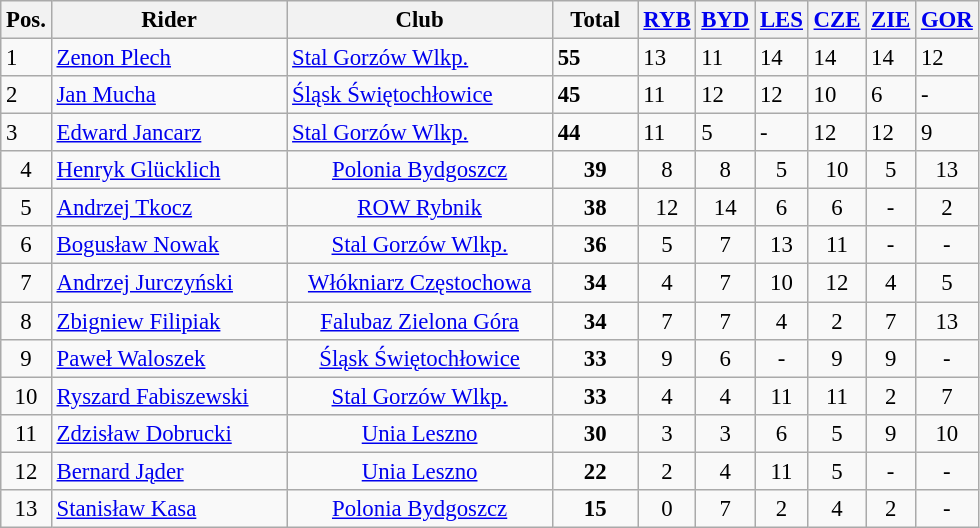<table class="wikitable" style="font-size: 95%">
<tr>
<th width=20px>Pos.</th>
<th width=150px>Rider</th>
<th width=170px>Club</th>
<th width=50px>Total</th>
<th width=25px><a href='#'>RYB</a></th>
<th width=25px><a href='#'>BYD</a></th>
<th width=25px><a href='#'>LES</a></th>
<th width=25px><a href='#'>CZE</a></th>
<th width=25px><a href='#'>ZIE</a></th>
<th width=25px><a href='#'>GOR</a></th>
</tr>
<tr>
<td>1</td>
<td align=left><a href='#'>Zenon Plech</a></td>
<td><a href='#'>Stal Gorzów Wlkp.</a></td>
<td><strong>55</strong></td>
<td>13</td>
<td>11</td>
<td>14</td>
<td>14</td>
<td>14</td>
<td>12</td>
</tr>
<tr>
<td>2</td>
<td align=left><a href='#'>Jan Mucha</a></td>
<td><a href='#'>Śląsk Świętochłowice</a></td>
<td><strong>45</strong></td>
<td>11</td>
<td>12</td>
<td>12</td>
<td>10</td>
<td>6</td>
<td>-</td>
</tr>
<tr>
<td>3</td>
<td align=left><a href='#'>Edward Jancarz</a></td>
<td><a href='#'>Stal Gorzów Wlkp.</a></td>
<td><strong>44</strong></td>
<td>11</td>
<td>5</td>
<td>-</td>
<td>12</td>
<td>12</td>
<td>9</td>
</tr>
<tr align=center>
<td>4</td>
<td align=left><a href='#'>Henryk Glücklich</a></td>
<td><a href='#'>Polonia Bydgoszcz</a></td>
<td><strong>39</strong></td>
<td>8</td>
<td>8</td>
<td>5</td>
<td>10</td>
<td>5</td>
<td>13</td>
</tr>
<tr align=center>
<td>5</td>
<td align=left><a href='#'>Andrzej Tkocz</a></td>
<td><a href='#'>ROW Rybnik</a></td>
<td><strong>38</strong></td>
<td>12</td>
<td>14</td>
<td>6</td>
<td>6</td>
<td>-</td>
<td>2</td>
</tr>
<tr align=center>
<td>6</td>
<td align=left><a href='#'>Bogusław Nowak</a></td>
<td><a href='#'>Stal Gorzów Wlkp.</a></td>
<td><strong>36</strong></td>
<td>5</td>
<td>7</td>
<td>13</td>
<td>11</td>
<td>-</td>
<td>-</td>
</tr>
<tr align=center>
<td>7</td>
<td align=left><a href='#'>Andrzej Jurczyński</a></td>
<td><a href='#'>Włókniarz Częstochowa</a></td>
<td><strong>34</strong></td>
<td>4</td>
<td>7</td>
<td>10</td>
<td>12</td>
<td>4</td>
<td>5</td>
</tr>
<tr align=center>
<td>8</td>
<td align=left><a href='#'>Zbigniew Filipiak</a></td>
<td><a href='#'>Falubaz Zielona Góra</a></td>
<td><strong>34</strong></td>
<td>7</td>
<td>7</td>
<td>4</td>
<td>2</td>
<td>7</td>
<td>13</td>
</tr>
<tr align=center>
<td>9</td>
<td align=left><a href='#'>Paweł Waloszek</a></td>
<td><a href='#'>Śląsk Świętochłowice</a></td>
<td><strong>33</strong></td>
<td>9</td>
<td>6</td>
<td>-</td>
<td>9</td>
<td>9</td>
<td>-</td>
</tr>
<tr align=center>
<td>10</td>
<td align=left><a href='#'>Ryszard Fabiszewski</a></td>
<td><a href='#'>Stal Gorzów Wlkp.</a></td>
<td><strong>33</strong></td>
<td>4</td>
<td>4</td>
<td>11</td>
<td>11</td>
<td>2</td>
<td>7</td>
</tr>
<tr align=center>
<td>11</td>
<td align=left><a href='#'>Zdzisław Dobrucki</a></td>
<td><a href='#'>Unia Leszno</a></td>
<td><strong>30</strong></td>
<td>3</td>
<td>3</td>
<td>6</td>
<td>5</td>
<td>9</td>
<td>10</td>
</tr>
<tr align=center>
<td>12</td>
<td align=left><a href='#'>Bernard Jąder</a></td>
<td><a href='#'>Unia Leszno</a></td>
<td><strong>22</strong></td>
<td>2</td>
<td>4</td>
<td>11</td>
<td>5</td>
<td>-</td>
<td>-</td>
</tr>
<tr align=center>
<td>13</td>
<td align=left><a href='#'>Stanisław Kasa</a></td>
<td><a href='#'>Polonia Bydgoszcz</a></td>
<td><strong>15</strong></td>
<td>0</td>
<td>7</td>
<td>2</td>
<td>4</td>
<td>2</td>
<td>-</td>
</tr>
</table>
